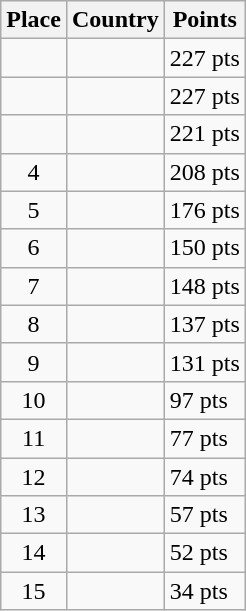<table class=wikitable>
<tr>
<th>Place</th>
<th>Country</th>
<th>Points</th>
</tr>
<tr>
<td align=center></td>
<td></td>
<td>227 pts</td>
</tr>
<tr>
<td align=center></td>
<td></td>
<td>227 pts</td>
</tr>
<tr>
<td align=center></td>
<td></td>
<td>221 pts</td>
</tr>
<tr>
<td align=center>4</td>
<td></td>
<td>208 pts</td>
</tr>
<tr>
<td align=center>5</td>
<td></td>
<td>176 pts</td>
</tr>
<tr>
<td align=center>6</td>
<td></td>
<td>150 pts</td>
</tr>
<tr>
<td align=center>7</td>
<td></td>
<td>148 pts</td>
</tr>
<tr>
<td align=center>8</td>
<td></td>
<td>137 pts</td>
</tr>
<tr>
<td align=center>9</td>
<td></td>
<td>131 pts</td>
</tr>
<tr>
<td align=center>10</td>
<td></td>
<td>97 pts</td>
</tr>
<tr>
<td align=center>11</td>
<td></td>
<td>77 pts</td>
</tr>
<tr>
<td align=center>12</td>
<td></td>
<td>74 pts</td>
</tr>
<tr>
<td align=center>13</td>
<td></td>
<td>57 pts</td>
</tr>
<tr>
<td align=center>14</td>
<td></td>
<td>52 pts</td>
</tr>
<tr>
<td align=center>15</td>
<td></td>
<td>34 pts</td>
</tr>
</table>
